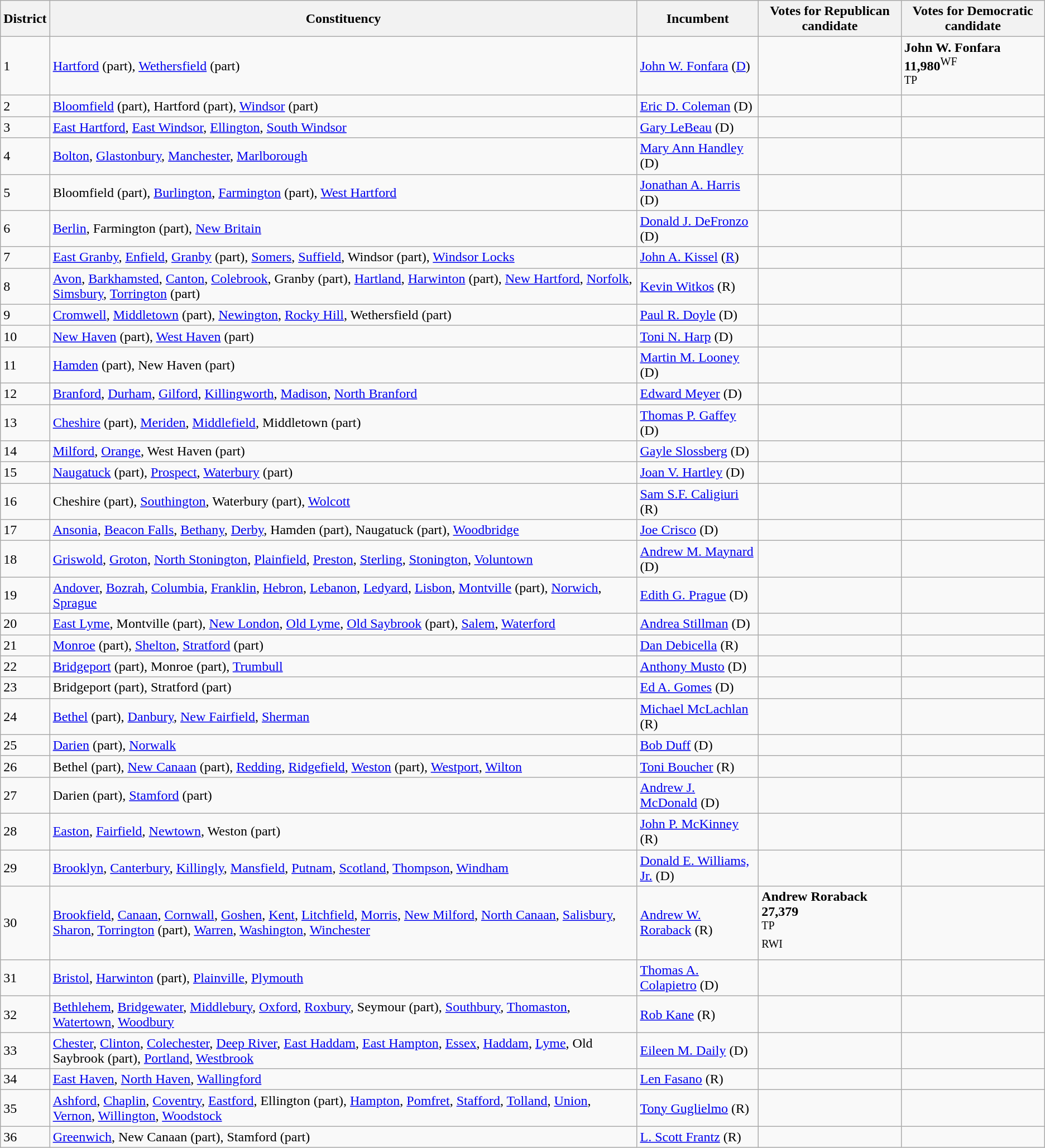<table class="wikitable">
<tr>
<th>District</th>
<th>Constituency</th>
<th>Incumbent</th>
<th>Votes for Republican candidate</th>
<th>Votes for Democratic candidate</th>
</tr>
<tr>
<td>1</td>
<td><a href='#'>Hartford</a> (part), <a href='#'>Wethersfield</a> (part)</td>
<td><a href='#'>John W. Fonfara</a> (<a href='#'>D</a>)</td>
<td></td>
<td><div><strong>John W. Fonfara</strong><br><strong>11,980</strong><sup>WF</sup><br><sup>TP</sup></div></td>
</tr>
<tr>
<td>2</td>
<td><a href='#'>Bloomfield</a> (part), Hartford (part), <a href='#'>Windsor</a> (part)</td>
<td><a href='#'>Eric D. Coleman</a> (D)</td>
<td></td>
<td></td>
</tr>
<tr>
<td>3</td>
<td><a href='#'>East Hartford</a>, <a href='#'>East Windsor</a>, <a href='#'>Ellington</a>, <a href='#'>South Windsor</a></td>
<td><a href='#'>Gary LeBeau</a> (D)</td>
<td></td>
<td></td>
</tr>
<tr>
<td>4</td>
<td><a href='#'>Bolton</a>, <a href='#'>Glastonbury</a>, <a href='#'>Manchester</a>, <a href='#'>Marlborough</a></td>
<td><a href='#'>Mary Ann Handley</a> (D)</td>
<td></td>
<td></td>
</tr>
<tr>
<td>5</td>
<td>Bloomfield (part), <a href='#'>Burlington</a>, <a href='#'>Farmington</a> (part), <a href='#'>West Hartford</a></td>
<td><a href='#'>Jonathan A. Harris</a> (D)</td>
<td></td>
<td></td>
</tr>
<tr>
<td>6</td>
<td><a href='#'>Berlin</a>, Farmington (part), <a href='#'>New Britain</a></td>
<td><a href='#'>Donald J. DeFronzo</a> (D)</td>
<td></td>
<td></td>
</tr>
<tr>
<td>7</td>
<td><a href='#'>East Granby</a>, <a href='#'>Enfield</a>, <a href='#'>Granby</a> (part), <a href='#'>Somers</a>, <a href='#'>Suffield</a>, Windsor (part), <a href='#'>Windsor Locks</a></td>
<td><a href='#'>John A. Kissel</a> (<a href='#'>R</a>)</td>
<td></td>
<td></td>
</tr>
<tr>
<td>8</td>
<td><a href='#'>Avon</a>, <a href='#'>Barkhamsted</a>, <a href='#'>Canton</a>, <a href='#'>Colebrook</a>, Granby (part), <a href='#'>Hartland</a>, <a href='#'>Harwinton</a> (part), <a href='#'>New Hartford</a>, <a href='#'>Norfolk</a>, <a href='#'>Simsbury</a>, <a href='#'>Torrington</a> (part)</td>
<td><a href='#'>Kevin Witkos</a> (R)</td>
<td></td>
<td></td>
</tr>
<tr>
<td>9</td>
<td><a href='#'>Cromwell</a>, <a href='#'>Middletown</a> (part), <a href='#'>Newington</a>, <a href='#'>Rocky Hill</a>, Wethersfield (part)</td>
<td><a href='#'>Paul R. Doyle</a> (D)</td>
<td></td>
<td></td>
</tr>
<tr>
<td>10</td>
<td><a href='#'>New Haven</a> (part), <a href='#'>West Haven</a> (part)</td>
<td><a href='#'>Toni N. Harp</a> (D)</td>
<td></td>
<td></td>
</tr>
<tr>
<td>11</td>
<td><a href='#'>Hamden</a> (part), New Haven (part)</td>
<td><a href='#'>Martin M. Looney</a> (D)</td>
<td></td>
<td></td>
</tr>
<tr>
<td>12</td>
<td><a href='#'>Branford</a>, <a href='#'>Durham</a>, <a href='#'>Gilford</a>, <a href='#'>Killingworth</a>, <a href='#'>Madison</a>, <a href='#'>North Branford</a></td>
<td><a href='#'>Edward Meyer</a> (D)</td>
<td></td>
<td></td>
</tr>
<tr>
<td>13</td>
<td><a href='#'>Cheshire</a> (part), <a href='#'>Meriden</a>, <a href='#'>Middlefield</a>, Middletown (part)</td>
<td><a href='#'>Thomas P. Gaffey</a> (D)</td>
<td></td>
<td></td>
</tr>
<tr>
<td>14</td>
<td><a href='#'>Milford</a>, <a href='#'>Orange</a>, West Haven (part)</td>
<td><a href='#'>Gayle Slossberg</a> (D)</td>
<td></td>
<td></td>
</tr>
<tr>
<td>15</td>
<td><a href='#'>Naugatuck</a> (part), <a href='#'>Prospect</a>, <a href='#'>Waterbury</a> (part)</td>
<td><a href='#'>Joan V. Hartley</a> (D)</td>
<td></td>
<td></td>
</tr>
<tr>
<td>16</td>
<td>Cheshire (part), <a href='#'>Southington</a>, Waterbury (part), <a href='#'>Wolcott</a></td>
<td><a href='#'>Sam S.F. Caligiuri</a> (R)</td>
<td></td>
<td></td>
</tr>
<tr>
<td>17</td>
<td><a href='#'>Ansonia</a>, <a href='#'>Beacon Falls</a>, <a href='#'>Bethany</a>, <a href='#'>Derby</a>, Hamden (part), Naugatuck (part), <a href='#'>Woodbridge</a></td>
<td><a href='#'>Joe Crisco</a> (D)</td>
<td></td>
<td></td>
</tr>
<tr>
<td>18</td>
<td><a href='#'>Griswold</a>, <a href='#'>Groton</a>, <a href='#'>North Stonington</a>, <a href='#'>Plainfield</a>, <a href='#'>Preston</a>, <a href='#'>Sterling</a>, <a href='#'>Stonington</a>, <a href='#'>Voluntown</a></td>
<td><a href='#'>Andrew M. Maynard</a> (D)</td>
<td></td>
<td></td>
</tr>
<tr>
<td>19</td>
<td><a href='#'>Andover</a>, <a href='#'>Bozrah</a>, <a href='#'>Columbia</a>, <a href='#'>Franklin</a>, <a href='#'>Hebron</a>, <a href='#'>Lebanon</a>, <a href='#'>Ledyard</a>, <a href='#'>Lisbon</a>, <a href='#'>Montville</a> (part), <a href='#'>Norwich</a>, <a href='#'>Sprague</a></td>
<td><a href='#'>Edith G. Prague</a> (D)</td>
<td></td>
<td></td>
</tr>
<tr>
<td>20</td>
<td><a href='#'>East Lyme</a>, Montville (part), <a href='#'>New London</a>, <a href='#'>Old Lyme</a>, <a href='#'>Old Saybrook</a> (part), <a href='#'>Salem</a>, <a href='#'>Waterford</a></td>
<td><a href='#'>Andrea Stillman</a> (D)</td>
<td></td>
<td></td>
</tr>
<tr>
<td>21</td>
<td><a href='#'>Monroe</a> (part), <a href='#'>Shelton</a>, <a href='#'>Stratford</a> (part)</td>
<td><a href='#'>Dan Debicella</a> (R)</td>
<td></td>
<td></td>
</tr>
<tr>
<td>22</td>
<td><a href='#'>Bridgeport</a> (part), Monroe (part), <a href='#'>Trumbull</a></td>
<td><a href='#'>Anthony Musto</a> (D)</td>
<td></td>
<td></td>
</tr>
<tr>
<td>23</td>
<td>Bridgeport (part), Stratford (part)</td>
<td><a href='#'>Ed A. Gomes</a> (D)</td>
<td></td>
<td></td>
</tr>
<tr>
<td>24</td>
<td><a href='#'>Bethel</a> (part), <a href='#'>Danbury</a>, <a href='#'>New Fairfield</a>, <a href='#'>Sherman</a></td>
<td><a href='#'>Michael McLachlan</a> (R)</td>
<td></td>
<td></td>
</tr>
<tr>
<td>25</td>
<td><a href='#'>Darien</a> (part), <a href='#'>Norwalk</a></td>
<td><a href='#'>Bob Duff</a> (D)</td>
<td></td>
<td></td>
</tr>
<tr>
<td>26</td>
<td>Bethel (part), <a href='#'>New Canaan</a> (part), <a href='#'>Redding</a>, <a href='#'>Ridgefield</a>, <a href='#'>Weston</a> (part), <a href='#'>Westport</a>, <a href='#'>Wilton</a></td>
<td><a href='#'>Toni Boucher</a> (R)</td>
<td></td>
<td></td>
</tr>
<tr>
<td>27</td>
<td>Darien (part), <a href='#'>Stamford</a> (part)</td>
<td><a href='#'>Andrew J. McDonald</a> (D)</td>
<td></td>
<td></td>
</tr>
<tr>
<td>28</td>
<td><a href='#'>Easton</a>, <a href='#'>Fairfield</a>, <a href='#'>Newtown</a>, Weston (part)</td>
<td><a href='#'>John P. McKinney</a> (R)</td>
<td></td>
<td></td>
</tr>
<tr>
<td>29</td>
<td><a href='#'>Brooklyn</a>, <a href='#'>Canterbury</a>, <a href='#'>Killingly</a>, <a href='#'>Mansfield</a>, <a href='#'>Putnam</a>, <a href='#'>Scotland</a>, <a href='#'>Thompson</a>, <a href='#'>Windham</a></td>
<td><a href='#'>Donald E. Williams, Jr.</a> (D)</td>
<td></td>
<td></td>
</tr>
<tr>
<td>30</td>
<td><a href='#'>Brookfield</a>, <a href='#'>Canaan</a>, <a href='#'>Cornwall</a>, <a href='#'>Goshen</a>, <a href='#'>Kent</a>, <a href='#'>Litchfield</a>, <a href='#'>Morris</a>, <a href='#'>New Milford</a>, <a href='#'>North Canaan</a>, <a href='#'>Salisbury</a>, <a href='#'>Sharon</a>, <a href='#'>Torrington</a> (part), <a href='#'>Warren</a>, <a href='#'>Washington</a>, <a href='#'>Winchester</a></td>
<td><a href='#'>Andrew W. Roraback</a> (R)</td>
<td><div><strong>Andrew Roraback</strong><br><strong>27,379</strong><br><sup>TP</sup><br><sup>RWI</sup></div></td>
<td></td>
</tr>
<tr>
<td>31</td>
<td><a href='#'>Bristol</a>, <a href='#'>Harwinton</a> (part), <a href='#'>Plainville</a>, <a href='#'>Plymouth</a></td>
<td><a href='#'>Thomas A. Colapietro</a> (D)</td>
<td></td>
<td></td>
</tr>
<tr>
<td>32</td>
<td><a href='#'>Bethlehem</a>, <a href='#'>Bridgewater</a>, <a href='#'>Middlebury</a>, <a href='#'>Oxford</a>, <a href='#'>Roxbury</a>, Seymour (part), <a href='#'>Southbury</a>, <a href='#'>Thomaston</a>, <a href='#'>Watertown</a>, <a href='#'>Woodbury</a></td>
<td><a href='#'>Rob Kane</a> (R)</td>
<td></td>
<td></td>
</tr>
<tr>
<td>33</td>
<td><a href='#'>Chester</a>, <a href='#'>Clinton</a>, <a href='#'>Colechester</a>, <a href='#'>Deep River</a>, <a href='#'>East Haddam</a>, <a href='#'>East Hampton</a>, <a href='#'>Essex</a>, <a href='#'>Haddam</a>, <a href='#'>Lyme</a>, Old Saybrook (part), <a href='#'>Portland</a>, <a href='#'>Westbrook</a></td>
<td><a href='#'>Eileen M. Daily</a> (D)</td>
<td></td>
<td></td>
</tr>
<tr>
<td>34</td>
<td><a href='#'>East Haven</a>, <a href='#'>North Haven</a>, <a href='#'>Wallingford</a></td>
<td><a href='#'>Len Fasano</a> (R)</td>
<td></td>
<td></td>
</tr>
<tr>
<td>35</td>
<td><a href='#'>Ashford</a>, <a href='#'>Chaplin</a>, <a href='#'>Coventry</a>, <a href='#'>Eastford</a>, Ellington (part), <a href='#'>Hampton</a>, <a href='#'>Pomfret</a>, <a href='#'>Stafford</a>, <a href='#'>Tolland</a>, <a href='#'>Union</a>, <a href='#'>Vernon</a>, <a href='#'>Willington</a>, <a href='#'>Woodstock</a></td>
<td><a href='#'>Tony Guglielmo</a> (R)</td>
<td></td>
<td></td>
</tr>
<tr>
<td>36</td>
<td><a href='#'>Greenwich</a>, New Canaan (part), Stamford (part)</td>
<td><a href='#'>L. Scott Frantz</a> (R)</td>
<td></td>
<td></td>
</tr>
</table>
